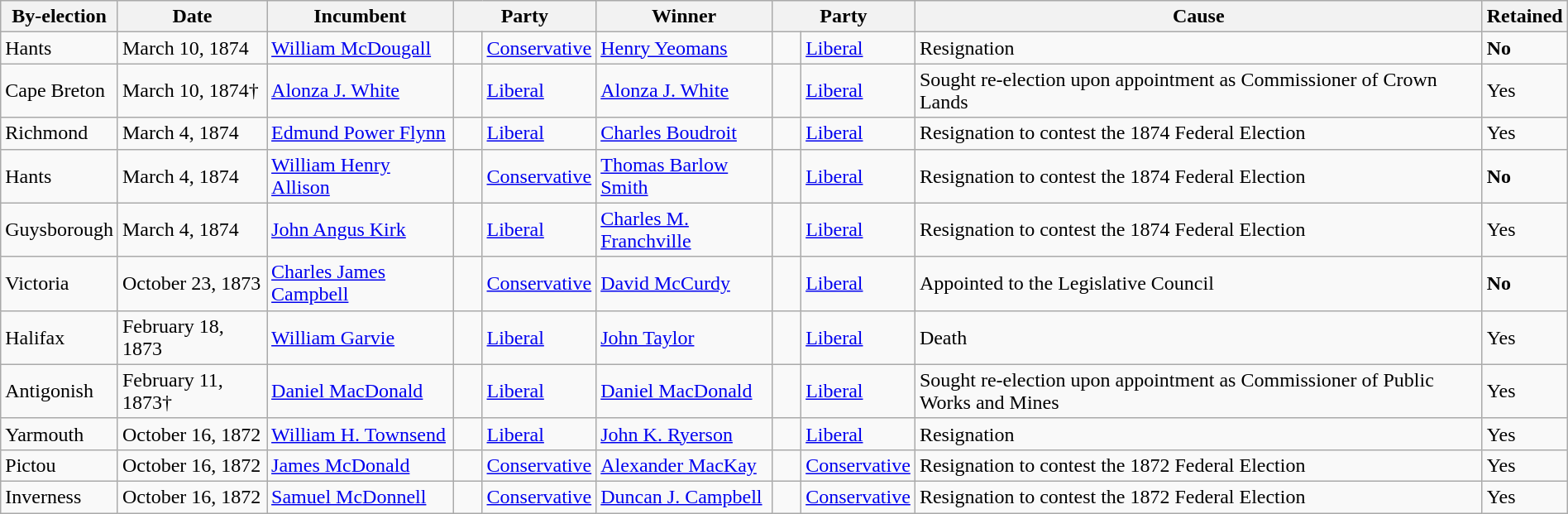<table class=wikitable style="width:100%">
<tr>
<th>By-election</th>
<th>Date</th>
<th>Incumbent</th>
<th colspan=2>Party</th>
<th>Winner</th>
<th colspan=2>Party</th>
<th>Cause</th>
<th>Retained</th>
</tr>
<tr>
<td>Hants</td>
<td>March 10, 1874</td>
<td><a href='#'>William McDougall</a></td>
<td>    </td>
<td><a href='#'>Conservative</a></td>
<td><a href='#'>Henry Yeomans</a></td>
<td>    </td>
<td><a href='#'>Liberal</a></td>
<td>Resignation</td>
<td><strong>No</strong></td>
</tr>
<tr>
<td>Cape Breton</td>
<td>March 10, 1874†</td>
<td><a href='#'>Alonza J. White</a></td>
<td>    </td>
<td><a href='#'>Liberal</a></td>
<td><a href='#'>Alonza J. White</a></td>
<td>    </td>
<td><a href='#'>Liberal</a></td>
<td>Sought re-election upon appointment as Commissioner of Crown Lands</td>
<td>Yes</td>
</tr>
<tr>
<td>Richmond</td>
<td>March 4, 1874</td>
<td><a href='#'>Edmund Power Flynn</a></td>
<td>    </td>
<td><a href='#'>Liberal</a></td>
<td><a href='#'>Charles Boudroit</a></td>
<td>    </td>
<td><a href='#'>Liberal</a></td>
<td>Resignation to contest the 1874 Federal Election</td>
<td>Yes</td>
</tr>
<tr>
<td>Hants</td>
<td>March 4, 1874</td>
<td><a href='#'>William Henry Allison</a></td>
<td>    </td>
<td><a href='#'>Conservative</a></td>
<td><a href='#'>Thomas Barlow Smith</a></td>
<td>    </td>
<td><a href='#'>Liberal</a></td>
<td>Resignation to contest the 1874 Federal Election</td>
<td><strong>No</strong></td>
</tr>
<tr>
<td>Guysborough</td>
<td>March 4, 1874</td>
<td><a href='#'>John Angus Kirk</a></td>
<td>    </td>
<td><a href='#'>Liberal</a></td>
<td><a href='#'>Charles M. Franchville</a></td>
<td>    </td>
<td><a href='#'>Liberal</a></td>
<td>Resignation to contest the 1874 Federal Election</td>
<td>Yes</td>
</tr>
<tr>
<td>Victoria</td>
<td>October 23, 1873</td>
<td><a href='#'>Charles James Campbell</a></td>
<td>    </td>
<td><a href='#'>Conservative</a></td>
<td><a href='#'>David McCurdy</a></td>
<td>    </td>
<td><a href='#'>Liberal</a></td>
<td>Appointed to the Legislative Council</td>
<td><strong>No</strong></td>
</tr>
<tr>
<td>Halifax</td>
<td>February 18, 1873</td>
<td><a href='#'>William Garvie</a></td>
<td>    </td>
<td><a href='#'>Liberal</a></td>
<td><a href='#'>John Taylor</a></td>
<td>    </td>
<td><a href='#'>Liberal</a></td>
<td>Death</td>
<td>Yes</td>
</tr>
<tr>
<td>Antigonish</td>
<td>February 11, 1873†</td>
<td><a href='#'>Daniel MacDonald</a></td>
<td>    </td>
<td><a href='#'>Liberal</a></td>
<td><a href='#'>Daniel MacDonald</a></td>
<td>    </td>
<td><a href='#'>Liberal</a></td>
<td>Sought re-election upon appointment as Commissioner of Public Works and Mines</td>
<td>Yes</td>
</tr>
<tr>
<td>Yarmouth</td>
<td>October 16, 1872</td>
<td><a href='#'>William H. Townsend</a></td>
<td>    </td>
<td><a href='#'>Liberal</a></td>
<td><a href='#'>John K. Ryerson</a></td>
<td>    </td>
<td><a href='#'>Liberal</a></td>
<td>Resignation</td>
<td>Yes</td>
</tr>
<tr>
<td>Pictou</td>
<td>October 16, 1872</td>
<td><a href='#'>James McDonald</a></td>
<td>    </td>
<td><a href='#'>Conservative</a></td>
<td><a href='#'>Alexander MacKay</a></td>
<td>    </td>
<td><a href='#'>Conservative</a></td>
<td>Resignation to contest the 1872 Federal Election</td>
<td>Yes</td>
</tr>
<tr>
<td>Inverness</td>
<td>October 16, 1872</td>
<td><a href='#'>Samuel McDonnell</a></td>
<td>    </td>
<td><a href='#'>Conservative</a></td>
<td><a href='#'>Duncan J. Campbell</a></td>
<td>    </td>
<td><a href='#'>Conservative</a></td>
<td>Resignation to contest the 1872 Federal Election</td>
<td>Yes</td>
</tr>
</table>
